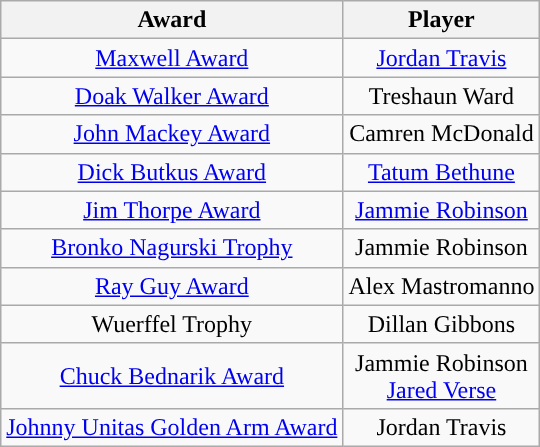<table class="wikitable" style="text-align:center;">
<tr>
<th>Award</th>
<th>Player</th>
</tr>
<tr>
<td><a href='#'>Maxwell Award</a></td>
<td><a href='#'>Jordan Travis</a></td>
</tr>
<tr>
<td><a href='#'>Doak Walker Award</a></td>
<td>Treshaun Ward</td>
</tr>
<tr>
<td><a href='#'>John Mackey Award</a></td>
<td>Camren McDonald</td>
</tr>
<tr>
<td><a href='#'>Dick Butkus Award</a></td>
<td><a href='#'>Tatum Bethune</a></td>
</tr>
<tr>
<td><a href='#'>Jim Thorpe Award</a></td>
<td><a href='#'>Jammie Robinson</a></td>
</tr>
<tr>
<td><a href='#'>Bronko Nagurski Trophy</a></td>
<td>Jammie Robinson</td>
</tr>
<tr>
<td><a href='#'>Ray Guy Award</a></td>
<td>Alex Mastromanno</td>
</tr>
<tr>
<td>Wuerffel Trophy</td>
<td>Dillan Gibbons</td>
</tr>
<tr>
<td><a href='#'>Chuck Bednarik Award</a></td>
<td>Jammie Robinson<br><a href='#'>Jared Verse</a></td>
</tr>
<tr>
<td><a href='#'>Johnny Unitas Golden Arm Award</a></td>
<td>Jordan Travis</td>
</tr>
</table>
